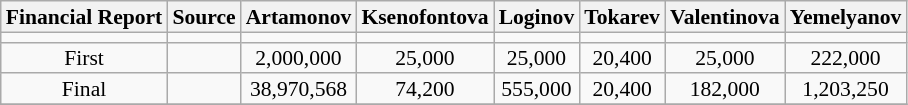<table class="wikitable" style="text-align:center; font-size:90%; line-height:14px">
<tr>
<th>Financial Report</th>
<th>Source</th>
<th>Artamonov</th>
<th>Ksenofontova</th>
<th>Loginov</th>
<th>Tokarev</th>
<th>Valentinova</th>
<th>Yemelyanov</th>
</tr>
<tr>
<td></td>
<td></td>
<td bgcolor=></td>
<td bgcolor=></td>
<td bgcolor=></td>
<td bgcolor=></td>
<td bgcolor=></td>
<td bgcolor=></td>
</tr>
<tr align=center>
<td>First</td>
<td></td>
<td>2,000,000</td>
<td>25,000</td>
<td>25,000</td>
<td>20,400</td>
<td>25,000</td>
<td>222,000</td>
</tr>
<tr>
<td>Final</td>
<td></td>
<td>38,970,568</td>
<td>74,200</td>
<td>555,000</td>
<td>20,400</td>
<td>182,000</td>
<td>1,203,250</td>
</tr>
<tr>
</tr>
</table>
